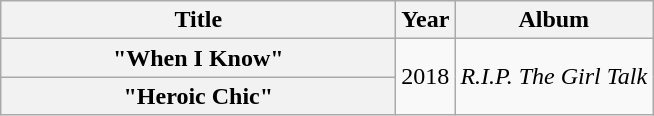<table class="wikitable plainrowheaders" style="text-align:center">
<tr>
<th scope="col" style="width:16em;">Title</th>
<th scope="col">Year</th>
<th scope="col">Album</th>
</tr>
<tr>
<th scope="row">"When I Know"</th>
<td rowspan="2">2018</td>
<td rowspan="2"><em>R.I.P. The Girl Talk</em></td>
</tr>
<tr>
<th scope="row">"Heroic Chic"</th>
</tr>
</table>
